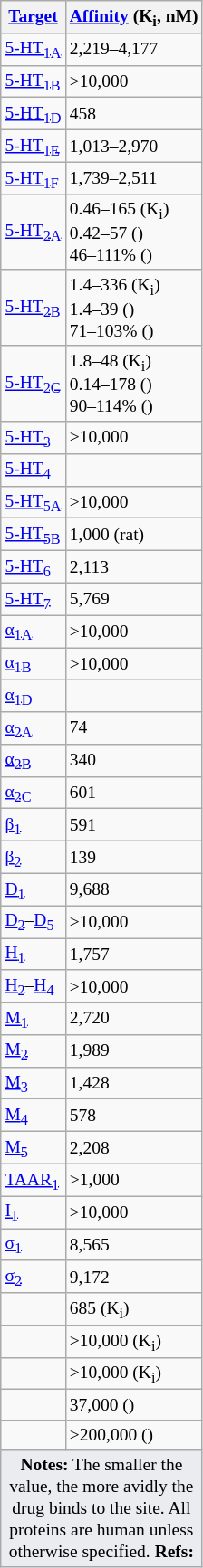<table class="wikitable floatleft" style="font-size:small;">
<tr>
<th><a href='#'>Target</a></th>
<th><a href='#'>Affinity</a> (K<sub>i</sub>, nM)</th>
</tr>
<tr>
<td><a href='#'>5-HT<sub>1A</sub></a></td>
<td>2,219–4,177</td>
</tr>
<tr>
<td><a href='#'>5-HT<sub>1B</sub></a></td>
<td>>10,000</td>
</tr>
<tr>
<td><a href='#'>5-HT<sub>1D</sub></a></td>
<td>458</td>
</tr>
<tr>
<td><a href='#'>5-HT<sub>1E</sub></a></td>
<td>1,013–2,970</td>
</tr>
<tr>
<td><a href='#'>5-HT<sub>1F</sub></a></td>
<td>1,739–2,511</td>
</tr>
<tr>
<td><a href='#'>5-HT<sub>2A</sub></a></td>
<td>0.46–165 (K<sub>i</sub>)<br>0.42–57 ()<br>46–111% ()</td>
</tr>
<tr>
<td><a href='#'>5-HT<sub>2B</sub></a></td>
<td>1.4–336 (K<sub>i</sub>)<br>1.4–39 ()<br>71–103% ()</td>
</tr>
<tr>
<td><a href='#'>5-HT<sub>2C</sub></a></td>
<td>1.8–48 (K<sub>i</sub>)<br>0.14–178 ()<br>90–114% ()</td>
</tr>
<tr>
<td><a href='#'>5-HT<sub>3</sub></a></td>
<td>>10,000</td>
</tr>
<tr>
<td><a href='#'>5-HT<sub>4</sub></a></td>
<td></td>
</tr>
<tr>
<td><a href='#'>5-HT<sub>5A</sub></a></td>
<td>>10,000</td>
</tr>
<tr>
<td><a href='#'>5-HT<sub>5B</sub></a></td>
<td>1,000 (rat)</td>
</tr>
<tr>
<td><a href='#'>5-HT<sub>6</sub></a></td>
<td>2,113</td>
</tr>
<tr>
<td><a href='#'>5-HT<sub>7</sub></a></td>
<td>5,769</td>
</tr>
<tr>
<td><a href='#'>α<sub>1A</sub></a></td>
<td>>10,000</td>
</tr>
<tr>
<td><a href='#'>α<sub>1B</sub></a></td>
<td>>10,000</td>
</tr>
<tr>
<td><a href='#'>α<sub>1D</sub></a></td>
<td></td>
</tr>
<tr>
<td><a href='#'>α<sub>2A</sub></a></td>
<td>74</td>
</tr>
<tr>
<td><a href='#'>α<sub>2B</sub></a></td>
<td>340</td>
</tr>
<tr>
<td><a href='#'>α<sub>2C</sub></a></td>
<td>601</td>
</tr>
<tr>
<td><a href='#'>β<sub>1</sub></a></td>
<td>591</td>
</tr>
<tr>
<td><a href='#'>β<sub>2</sub></a></td>
<td>139</td>
</tr>
<tr>
<td><a href='#'>D<sub>1</sub></a></td>
<td>9,688</td>
</tr>
<tr>
<td><a href='#'>D<sub>2</sub></a>–<a href='#'>D<sub>5</sub></a></td>
<td>>10,000</td>
</tr>
<tr>
<td><a href='#'>H<sub>1</sub></a></td>
<td>1,757</td>
</tr>
<tr>
<td><a href='#'>H<sub>2</sub></a>–<a href='#'>H<sub>4</sub></a></td>
<td>>10,000</td>
</tr>
<tr>
<td><a href='#'>M<sub>1</sub></a></td>
<td>2,720</td>
</tr>
<tr>
<td><a href='#'>M<sub>2</sub></a></td>
<td>1,989</td>
</tr>
<tr>
<td><a href='#'>M<sub>3</sub></a></td>
<td>1,428</td>
</tr>
<tr>
<td><a href='#'>M<sub>4</sub></a></td>
<td>578</td>
</tr>
<tr>
<td><a href='#'>M<sub>5</sub></a></td>
<td>2,208</td>
</tr>
<tr>
<td><a href='#'>TAAR<sub>1</sub></a></td>
<td>>1,000</td>
</tr>
<tr>
<td><a href='#'>I<sub>1</sub></a></td>
<td>>10,000</td>
</tr>
<tr>
<td><a href='#'>σ<sub>1</sub></a></td>
<td>8,565</td>
</tr>
<tr>
<td><a href='#'>σ<sub>2</sub></a></td>
<td>9,172</td>
</tr>
<tr>
<td></td>
<td>685 (K<sub>i</sub>)</td>
</tr>
<tr>
<td></td>
<td>>10,000 (K<sub>i</sub>)</td>
</tr>
<tr>
<td></td>
<td>>10,000 (K<sub>i</sub>)</td>
</tr>
<tr>
<td></td>
<td>37,000 ()</td>
</tr>
<tr>
<td></td>
<td>>200,000 ()</td>
</tr>
<tr class="sortbottom">
<td colspan="2" style="width: 1px; background-color:#eaecf0; text-align: center;"><strong>Notes:</strong> The smaller the value, the more avidly the drug binds to the site. All proteins are human unless otherwise specified. <strong>Refs:</strong> </td>
</tr>
</table>
